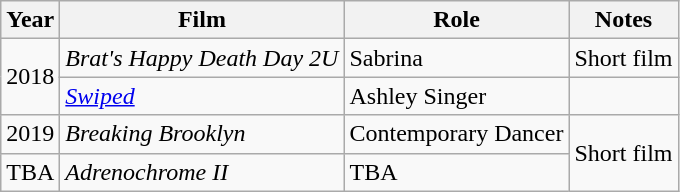<table class="wikitable sortable">
<tr>
<th>Year</th>
<th>Film</th>
<th>Role</th>
<th>Notes</th>
</tr>
<tr>
<td rowspan="2">2018</td>
<td><em>Brat's Happy Death Day 2U</em></td>
<td>Sabrina</td>
<td>Short film</td>
</tr>
<tr>
<td><em><a href='#'>Swiped</a></em></td>
<td>Ashley Singer</td>
<td></td>
</tr>
<tr>
<td>2019</td>
<td><em>Breaking Brooklyn</em></td>
<td>Contemporary Dancer</td>
<td rowspan="2">Short film</td>
</tr>
<tr>
<td>TBA</td>
<td><em>Adrenochrome II</em></td>
<td>TBA</td>
</tr>
</table>
